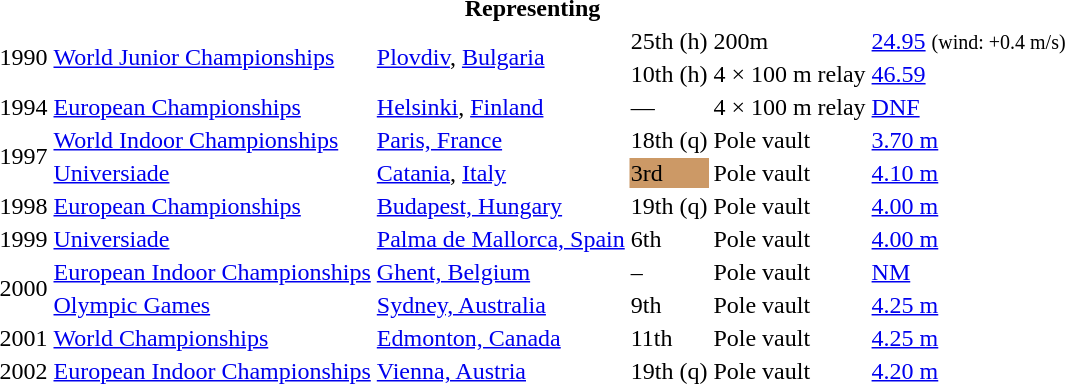<table>
<tr>
<th colspan="6">Representing </th>
</tr>
<tr>
<td rowspan=2>1990</td>
<td rowspan=2><a href='#'>World Junior Championships</a></td>
<td rowspan=2><a href='#'>Plovdiv</a>, <a href='#'>Bulgaria</a></td>
<td>25th (h)</td>
<td>200m</td>
<td><a href='#'>24.95</a> <small>(wind: +0.4 m/s)</small></td>
</tr>
<tr>
<td>10th (h)</td>
<td>4 × 100 m relay</td>
<td><a href='#'>46.59</a></td>
</tr>
<tr>
<td>1994</td>
<td><a href='#'>European Championships</a></td>
<td><a href='#'>Helsinki</a>, <a href='#'>Finland</a></td>
<td>—</td>
<td>4 × 100 m relay</td>
<td><a href='#'>DNF</a></td>
</tr>
<tr>
<td rowspan=2>1997</td>
<td><a href='#'>World Indoor Championships</a></td>
<td><a href='#'>Paris, France</a></td>
<td>18th (q)</td>
<td>Pole vault</td>
<td><a href='#'>3.70 m</a></td>
</tr>
<tr>
<td><a href='#'>Universiade</a></td>
<td><a href='#'>Catania</a>, <a href='#'>Italy</a></td>
<td bgcolor="cc9966">3rd</td>
<td>Pole vault</td>
<td><a href='#'>4.10 m</a></td>
</tr>
<tr>
<td>1998</td>
<td><a href='#'>European Championships</a></td>
<td><a href='#'>Budapest, Hungary</a></td>
<td>19th (q)</td>
<td>Pole vault</td>
<td><a href='#'>4.00 m</a></td>
</tr>
<tr>
<td>1999</td>
<td><a href='#'>Universiade</a></td>
<td><a href='#'>Palma de Mallorca, Spain</a></td>
<td>6th</td>
<td>Pole vault</td>
<td><a href='#'>4.00 m</a></td>
</tr>
<tr>
<td rowspan=2>2000</td>
<td><a href='#'>European Indoor Championships</a></td>
<td><a href='#'>Ghent, Belgium</a></td>
<td>–</td>
<td>Pole vault</td>
<td><a href='#'>NM</a></td>
</tr>
<tr>
<td><a href='#'>Olympic Games</a></td>
<td><a href='#'>Sydney, Australia</a></td>
<td>9th</td>
<td>Pole vault</td>
<td><a href='#'>4.25 m</a></td>
</tr>
<tr>
<td>2001</td>
<td><a href='#'>World Championships</a></td>
<td><a href='#'>Edmonton, Canada</a></td>
<td>11th</td>
<td>Pole vault</td>
<td><a href='#'>4.25 m</a></td>
</tr>
<tr>
<td>2002</td>
<td><a href='#'>European Indoor Championships</a></td>
<td><a href='#'>Vienna, Austria</a></td>
<td>19th (q)</td>
<td>Pole vault</td>
<td><a href='#'>4.20 m</a></td>
</tr>
</table>
